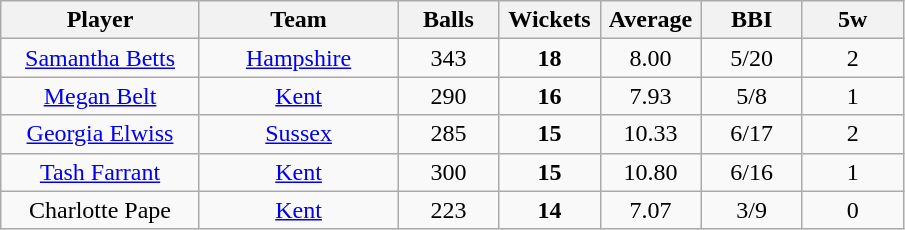<table class="wikitable" style="text-align:center">
<tr>
<th width=125>Player</th>
<th width=125>Team</th>
<th width=60>Balls</th>
<th width=60>Wickets</th>
<th width=60>Average</th>
<th width=60>BBI</th>
<th width=60>5w</th>
</tr>
<tr>
<td><a href='#'>Samantha Betts</a></td>
<td><a href='#'>Hampshire</a></td>
<td>343</td>
<td><strong>18</strong></td>
<td>8.00</td>
<td>5/20</td>
<td>2</td>
</tr>
<tr>
<td><a href='#'>Megan Belt</a></td>
<td><a href='#'>Kent</a></td>
<td>290</td>
<td><strong>16</strong></td>
<td>7.93</td>
<td>5/8</td>
<td>1</td>
</tr>
<tr>
<td><a href='#'>Georgia Elwiss</a></td>
<td><a href='#'>Sussex</a></td>
<td>285</td>
<td><strong>15</strong></td>
<td>10.33</td>
<td>6/17</td>
<td>2</td>
</tr>
<tr>
<td><a href='#'>Tash Farrant</a></td>
<td><a href='#'>Kent</a></td>
<td>300</td>
<td><strong>15</strong></td>
<td>10.80</td>
<td>6/16</td>
<td>1</td>
</tr>
<tr>
<td>Charlotte Pape</td>
<td><a href='#'>Kent</a></td>
<td>223</td>
<td><strong>14</strong></td>
<td>7.07</td>
<td>3/9</td>
<td>0</td>
</tr>
</table>
